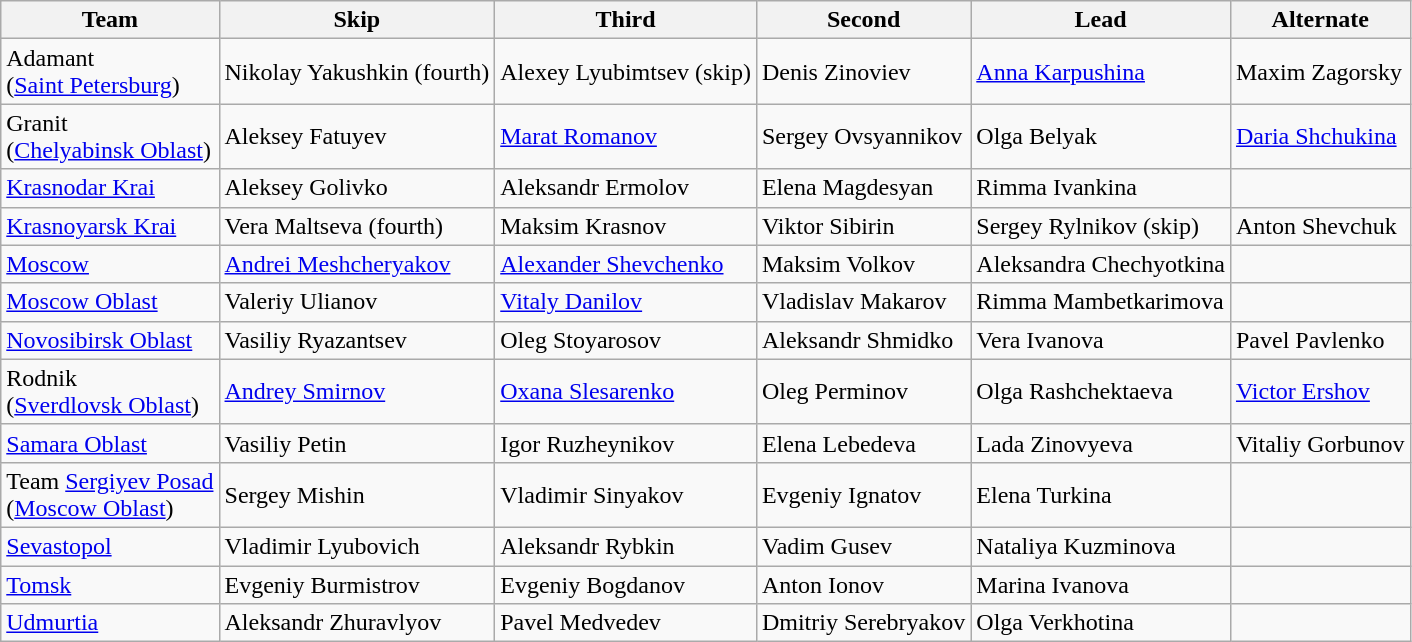<table class="wikitable">
<tr>
<th>Team</th>
<th>Skip</th>
<th>Third</th>
<th>Second</th>
<th>Lead</th>
<th>Alternate</th>
</tr>
<tr>
<td>Adamant<br>(<a href='#'>Saint Petersburg</a>)</td>
<td>Nikolay Yakushkin (fourth)</td>
<td>Alexey Lyubimtsev (skip)</td>
<td>Denis Zinoviev</td>
<td><a href='#'>Anna Karpushina</a></td>
<td>Maxim Zagorsky</td>
</tr>
<tr>
<td>Granit<br>(<a href='#'>Chelyabinsk Oblast</a>)</td>
<td>Aleksey Fatuyev</td>
<td><a href='#'>Marat Romanov</a></td>
<td>Sergey Ovsyannikov</td>
<td>Olga Belyak</td>
<td><a href='#'>Daria Shchukina</a></td>
</tr>
<tr>
<td><a href='#'>Krasnodar Krai</a></td>
<td>Aleksey Golivko</td>
<td>Aleksandr Ermolov</td>
<td>Elena Magdesyan</td>
<td>Rimma Ivankina</td>
<td></td>
</tr>
<tr>
<td><a href='#'>Krasnoyarsk Krai</a></td>
<td>Vera Maltseva (fourth)</td>
<td>Maksim Krasnov</td>
<td>Viktor Sibirin</td>
<td>Sergey Rylnikov (skip)</td>
<td>Anton Shevchuk</td>
</tr>
<tr>
<td><a href='#'>Moscow</a></td>
<td><a href='#'>Andrei Meshcheryakov</a></td>
<td><a href='#'>Alexander Shevchenko</a></td>
<td>Maksim Volkov</td>
<td>Aleksandra Chechyotkina</td>
<td></td>
</tr>
<tr>
<td><a href='#'>Moscow Oblast</a></td>
<td>Valeriy Ulianov</td>
<td><a href='#'>Vitaly Danilov</a></td>
<td>Vladislav Makarov</td>
<td>Rimma Mambetkarimova</td>
<td></td>
</tr>
<tr>
<td><a href='#'>Novosibirsk Oblast</a></td>
<td>Vasiliy Ryazantsev</td>
<td>Oleg Stoyarosov</td>
<td>Aleksandr Shmidko</td>
<td>Vera Ivanova</td>
<td>Pavel Pavlenko</td>
</tr>
<tr>
<td>Rodnik<br>(<a href='#'>Sverdlovsk Oblast</a>)</td>
<td><a href='#'>Andrey Smirnov</a></td>
<td><a href='#'>Oxana Slesarenko</a></td>
<td>Oleg Perminov</td>
<td>Olga Rashchektaeva</td>
<td><a href='#'>Victor Ershov</a></td>
</tr>
<tr>
<td><a href='#'>Samara Oblast</a></td>
<td>Vasiliy Petin</td>
<td>Igor Ruzheynikov</td>
<td>Elena Lebedeva</td>
<td>Lada Zinovyeva</td>
<td>Vitaliy Gorbunov</td>
</tr>
<tr>
<td>Team <a href='#'>Sergiyev Posad</a><br>(<a href='#'>Moscow Oblast</a>)</td>
<td>Sergey Mishin</td>
<td>Vladimir Sinyakov</td>
<td>Evgeniy Ignatov</td>
<td>Elena Turkina</td>
<td></td>
</tr>
<tr>
<td><a href='#'>Sevastopol</a></td>
<td>Vladimir Lyubovich</td>
<td>Aleksandr Rybkin</td>
<td>Vadim Gusev</td>
<td>Nataliya Kuzminova</td>
<td></td>
</tr>
<tr>
<td><a href='#'>Tomsk</a></td>
<td>Evgeniy Burmistrov</td>
<td>Evgeniy Bogdanov</td>
<td>Anton Ionov</td>
<td>Marina Ivanova</td>
<td></td>
</tr>
<tr>
<td><a href='#'>Udmurtia</a></td>
<td>Aleksandr Zhuravlyov</td>
<td>Pavel Medvedev</td>
<td>Dmitriy Serebryakov</td>
<td>Olga Verkhotina</td>
<td></td>
</tr>
</table>
